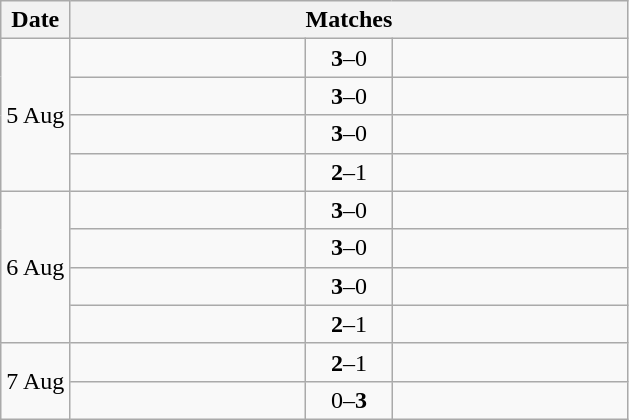<table class="wikitable">
<tr>
<th>Date</th>
<th colspan=3>Matches</th>
</tr>
<tr>
<td rowspan=4>5 Aug</td>
<td width=150><strong></strong></td>
<td style="width:50px" align=center><strong>3</strong>–0</td>
<td width=150></td>
</tr>
<tr>
<td width=150><strong></strong></td>
<td style="width:50px" align=center><strong>3</strong>–0</td>
<td width=150></td>
</tr>
<tr>
<td width=150><strong></strong></td>
<td style="width:50px" align=center><strong>3</strong>–0</td>
<td width=150></td>
</tr>
<tr>
<td width=150><strong></strong></td>
<td style="width:50px" align=center><strong>2</strong>–1</td>
<td width=150></td>
</tr>
<tr>
<td rowspan=4>6 Aug</td>
<td width=150><strong></strong></td>
<td style="width:50px" align=center><strong>3</strong>–0</td>
<td width=150></td>
</tr>
<tr>
<td width=150><strong></strong></td>
<td style="width:50px" align=center><strong>3</strong>–0</td>
<td width=150></td>
</tr>
<tr>
<td width=150><strong></strong></td>
<td style="width:50px" align=center><strong>3</strong>–0</td>
<td width=150></td>
</tr>
<tr>
<td width=150><strong></strong></td>
<td style="width:50px" align=center><strong>2</strong>–1</td>
<td width=150></td>
</tr>
<tr>
<td rowspan=2>7 Aug</td>
<td width=150><strong></strong></td>
<td style="width:50px" align=center><strong>2</strong>–1</td>
<td width=150></td>
</tr>
<tr>
<td width=150></td>
<td style="width:50px" align=center>0–<strong>3</strong></td>
<td width=150><strong></strong></td>
</tr>
</table>
